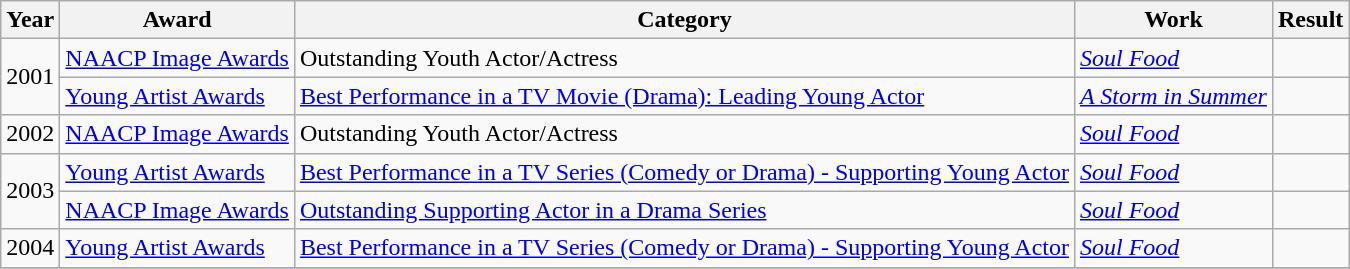<table class="wikitable sortable plainrowheaders">
<tr>
<th>Year</th>
<th>Award</th>
<th>Category</th>
<th>Work</th>
<th>Result</th>
</tr>
<tr>
<td rowspan="2">2001</td>
<td><a href='#'>NAACP Image Awards</a></td>
<td>Outstanding Youth Actor/Actress</td>
<td><em><a href='#'>Soul Food</a></em></td>
<td></td>
</tr>
<tr>
<td><a href='#'>Young Artist Awards</a></td>
<td><a href='#'>Best Performance in a TV Movie (Drama): Leading Young Actor</a></td>
<td><em><a href='#'>A Storm in Summer</a></em></td>
<td></td>
</tr>
<tr>
<td>2002</td>
<td><a href='#'>NAACP Image Awards</a></td>
<td>Outstanding Youth Actor/Actress</td>
<td><em><a href='#'>Soul Food</a></em></td>
<td></td>
</tr>
<tr>
<td rowspan="2">2003</td>
<td><a href='#'>Young Artist Awards</a></td>
<td><a href='#'>Best Performance in a TV Series (Comedy or Drama) - Supporting Young Actor</a></td>
<td><em><a href='#'>Soul Food</a></em></td>
<td></td>
</tr>
<tr>
<td><a href='#'>NAACP Image Awards</a></td>
<td><a href='#'>Outstanding Supporting Actor in a Drama Series</a></td>
<td><em><a href='#'>Soul Food</a></em></td>
<td></td>
</tr>
<tr>
<td>2004</td>
<td><a href='#'>Young Artist Awards</a></td>
<td><a href='#'>Best Performance in a TV Series (Comedy or Drama) - Supporting Young Actor</a></td>
<td><em><a href='#'>Soul Food</a></em></td>
<td></td>
</tr>
<tr>
</tr>
</table>
